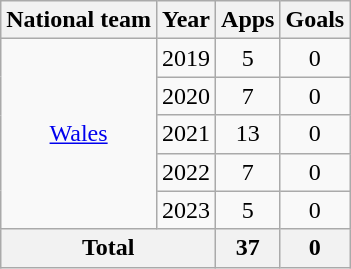<table class=wikitable style=text-align:center>
<tr>
<th>National team</th>
<th>Year</th>
<th>Apps</th>
<th>Goals</th>
</tr>
<tr>
<td rowspan=5><a href='#'>Wales</a></td>
<td>2019</td>
<td>5</td>
<td>0</td>
</tr>
<tr>
<td>2020</td>
<td>7</td>
<td>0</td>
</tr>
<tr>
<td>2021</td>
<td>13</td>
<td>0</td>
</tr>
<tr>
<td>2022</td>
<td>7</td>
<td>0</td>
</tr>
<tr>
<td>2023</td>
<td>5</td>
<td>0</td>
</tr>
<tr>
<th colspan=2>Total</th>
<th>37</th>
<th>0</th>
</tr>
</table>
